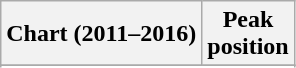<table class="wikitable sortable plainrowheaders" style="text-align:center;">
<tr>
<th>Chart (2011–2016)</th>
<th>Peak<br>position</th>
</tr>
<tr>
</tr>
<tr>
</tr>
</table>
